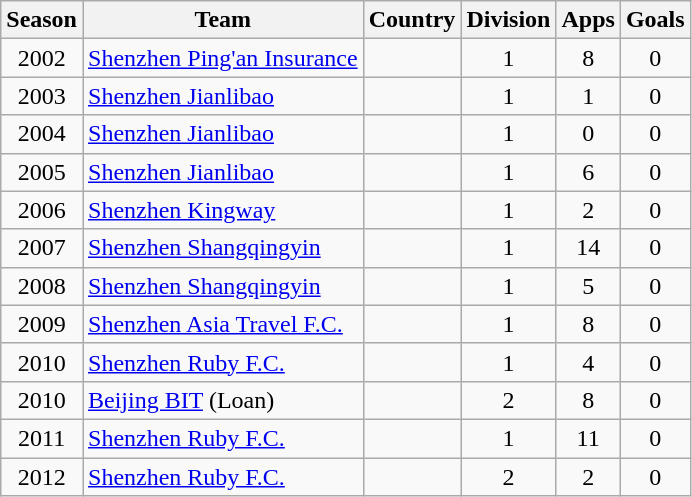<table class="wikitable" style="text-align: center;">
<tr>
<th>Season</th>
<th>Team</th>
<th>Country</th>
<th>Division</th>
<th>Apps</th>
<th>Goals</th>
</tr>
<tr>
<td>2002</td>
<td align="left"><a href='#'>Shenzhen Ping'an Insurance</a></td>
<td align="left"></td>
<td>1</td>
<td>8</td>
<td>0</td>
</tr>
<tr>
<td>2003</td>
<td align="left"><a href='#'>Shenzhen Jianlibao</a></td>
<td align="left"></td>
<td>1</td>
<td>1</td>
<td>0</td>
</tr>
<tr>
<td>2004</td>
<td align="left"><a href='#'>Shenzhen Jianlibao</a></td>
<td align="left"></td>
<td>1</td>
<td>0</td>
<td>0</td>
</tr>
<tr>
<td>2005</td>
<td align="left"><a href='#'>Shenzhen Jianlibao</a></td>
<td align="left"></td>
<td>1</td>
<td>6</td>
<td>0</td>
</tr>
<tr>
<td>2006</td>
<td align="left"><a href='#'>Shenzhen Kingway</a></td>
<td align="left"></td>
<td>1</td>
<td>2</td>
<td>0</td>
</tr>
<tr>
<td>2007</td>
<td align="left"><a href='#'>Shenzhen Shangqingyin</a></td>
<td align="left"></td>
<td>1</td>
<td>14</td>
<td>0</td>
</tr>
<tr>
<td>2008</td>
<td align="left"><a href='#'>Shenzhen Shangqingyin</a></td>
<td align="left"></td>
<td>1</td>
<td>5</td>
<td>0</td>
</tr>
<tr>
<td>2009</td>
<td align="left"><a href='#'>Shenzhen Asia Travel F.C.</a></td>
<td align="left"></td>
<td>1</td>
<td>8</td>
<td>0</td>
</tr>
<tr>
<td>2010</td>
<td align="left"><a href='#'>Shenzhen Ruby F.C.</a></td>
<td align="left"></td>
<td>1</td>
<td>4</td>
<td>0</td>
</tr>
<tr>
<td>2010</td>
<td align="left"><a href='#'>Beijing BIT</a> (Loan)</td>
<td align="left"></td>
<td>2</td>
<td>8</td>
<td>0</td>
</tr>
<tr>
<td>2011</td>
<td align="left"><a href='#'>Shenzhen Ruby F.C.</a></td>
<td align="left"></td>
<td>1</td>
<td>11</td>
<td>0</td>
</tr>
<tr>
<td>2012</td>
<td align="left"><a href='#'>Shenzhen Ruby F.C.</a></td>
<td align="left"></td>
<td>2</td>
<td>2</td>
<td>0</td>
</tr>
</table>
